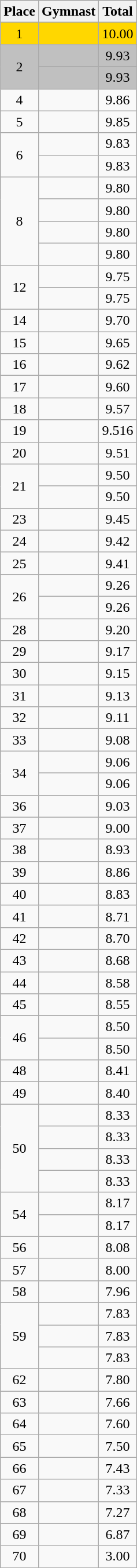<table class=wikitable style="text-align:center">
<tr>
<th>Place</th>
<th>Gymnast</th>
<th>Total</th>
</tr>
<tr align=center bgcolor=gold>
<td>1</td>
<td align=left></td>
<td>10.00</td>
</tr>
<tr align=center bgcolor=silver>
<td rowspan=2>2</td>
<td align=left></td>
<td>9.93</td>
</tr>
<tr align=center bgcolor=silver>
<td align=left></td>
<td>9.93</td>
</tr>
<tr>
<td>4</td>
<td align=left></td>
<td>9.86</td>
</tr>
<tr>
<td>5</td>
<td align=left></td>
<td>9.85</td>
</tr>
<tr>
<td rowspan=2>6</td>
<td align=left></td>
<td>9.83</td>
</tr>
<tr>
<td align=left></td>
<td>9.83</td>
</tr>
<tr>
<td rowspan=4>8</td>
<td align=left></td>
<td>9.80</td>
</tr>
<tr>
<td align=left></td>
<td>9.80</td>
</tr>
<tr>
<td align=left></td>
<td>9.80</td>
</tr>
<tr>
<td align=left></td>
<td>9.80</td>
</tr>
<tr>
<td rowspan=2>12</td>
<td align=left></td>
<td>9.75</td>
</tr>
<tr>
<td align=left></td>
<td>9.75</td>
</tr>
<tr>
<td>14</td>
<td align=left></td>
<td>9.70</td>
</tr>
<tr>
<td>15</td>
<td align=left></td>
<td>9.65</td>
</tr>
<tr>
<td>16</td>
<td align=left></td>
<td>9.62</td>
</tr>
<tr>
<td>17</td>
<td align=left></td>
<td>9.60</td>
</tr>
<tr>
<td>18</td>
<td align=left></td>
<td>9.57</td>
</tr>
<tr>
<td>19</td>
<td align=left></td>
<td>9.516</td>
</tr>
<tr>
<td>20</td>
<td align=left></td>
<td>9.51</td>
</tr>
<tr>
<td rowspan=2>21</td>
<td align=left></td>
<td>9.50</td>
</tr>
<tr>
<td align=left></td>
<td>9.50</td>
</tr>
<tr>
<td>23</td>
<td align=left></td>
<td>9.45</td>
</tr>
<tr>
<td>24</td>
<td align=left></td>
<td>9.42</td>
</tr>
<tr>
<td>25</td>
<td align=left></td>
<td>9.41</td>
</tr>
<tr>
<td rowspan=2>26</td>
<td align=left></td>
<td>9.26</td>
</tr>
<tr>
<td align=left></td>
<td>9.26</td>
</tr>
<tr>
<td>28</td>
<td align=left></td>
<td>9.20</td>
</tr>
<tr>
<td>29</td>
<td align=left></td>
<td>9.17</td>
</tr>
<tr>
<td>30</td>
<td align=left></td>
<td>9.15</td>
</tr>
<tr>
<td>31</td>
<td align=left></td>
<td>9.13</td>
</tr>
<tr>
<td>32</td>
<td align=left></td>
<td>9.11</td>
</tr>
<tr>
<td>33</td>
<td align=left></td>
<td>9.08</td>
</tr>
<tr>
<td rowspan=2>34</td>
<td align=left></td>
<td>9.06</td>
</tr>
<tr>
<td align=left></td>
<td>9.06</td>
</tr>
<tr>
<td>36</td>
<td align=left></td>
<td>9.03</td>
</tr>
<tr>
<td>37</td>
<td align=left></td>
<td>9.00</td>
</tr>
<tr>
<td>38</td>
<td align=left></td>
<td>8.93</td>
</tr>
<tr>
<td>39</td>
<td align=left></td>
<td>8.86</td>
</tr>
<tr>
<td>40</td>
<td align=left></td>
<td>8.83</td>
</tr>
<tr>
<td>41</td>
<td align=left></td>
<td>8.71</td>
</tr>
<tr>
<td>42</td>
<td align=left></td>
<td>8.70</td>
</tr>
<tr>
<td>43</td>
<td align=left></td>
<td>8.68</td>
</tr>
<tr>
<td>44</td>
<td align=left></td>
<td>8.58</td>
</tr>
<tr>
<td>45</td>
<td align=left></td>
<td>8.55</td>
</tr>
<tr>
<td rowspan=2>46</td>
<td align=left></td>
<td>8.50</td>
</tr>
<tr>
<td align=left></td>
<td>8.50</td>
</tr>
<tr>
<td>48</td>
<td align=left></td>
<td>8.41</td>
</tr>
<tr>
<td>49</td>
<td align=left></td>
<td>8.40</td>
</tr>
<tr>
<td rowspan=4>50</td>
<td align=left></td>
<td>8.33</td>
</tr>
<tr>
<td align=left></td>
<td>8.33</td>
</tr>
<tr>
<td align=left></td>
<td>8.33</td>
</tr>
<tr>
<td align=left></td>
<td>8.33</td>
</tr>
<tr>
<td rowspan=2>54</td>
<td align=left></td>
<td>8.17</td>
</tr>
<tr>
<td align=left></td>
<td>8.17</td>
</tr>
<tr>
<td>56</td>
<td align=left></td>
<td>8.08</td>
</tr>
<tr>
<td>57</td>
<td align=left></td>
<td>8.00</td>
</tr>
<tr>
<td>58</td>
<td align=left></td>
<td>7.96</td>
</tr>
<tr>
<td rowspan=3>59</td>
<td align=left></td>
<td>7.83</td>
</tr>
<tr>
<td align=left></td>
<td>7.83</td>
</tr>
<tr>
<td align=left></td>
<td>7.83</td>
</tr>
<tr>
<td>62</td>
<td align=left></td>
<td>7.80</td>
</tr>
<tr>
<td>63</td>
<td align=left></td>
<td>7.66</td>
</tr>
<tr>
<td>64</td>
<td align=left></td>
<td>7.60</td>
</tr>
<tr>
<td>65</td>
<td align=left></td>
<td>7.50</td>
</tr>
<tr>
<td>66</td>
<td align=left></td>
<td>7.43</td>
</tr>
<tr>
<td>67</td>
<td align=left></td>
<td>7.33</td>
</tr>
<tr>
<td>68</td>
<td align=left></td>
<td>7.27</td>
</tr>
<tr>
<td>69</td>
<td align=left></td>
<td>6.87</td>
</tr>
<tr>
<td>70</td>
<td align=left></td>
<td>3.00</td>
</tr>
</table>
